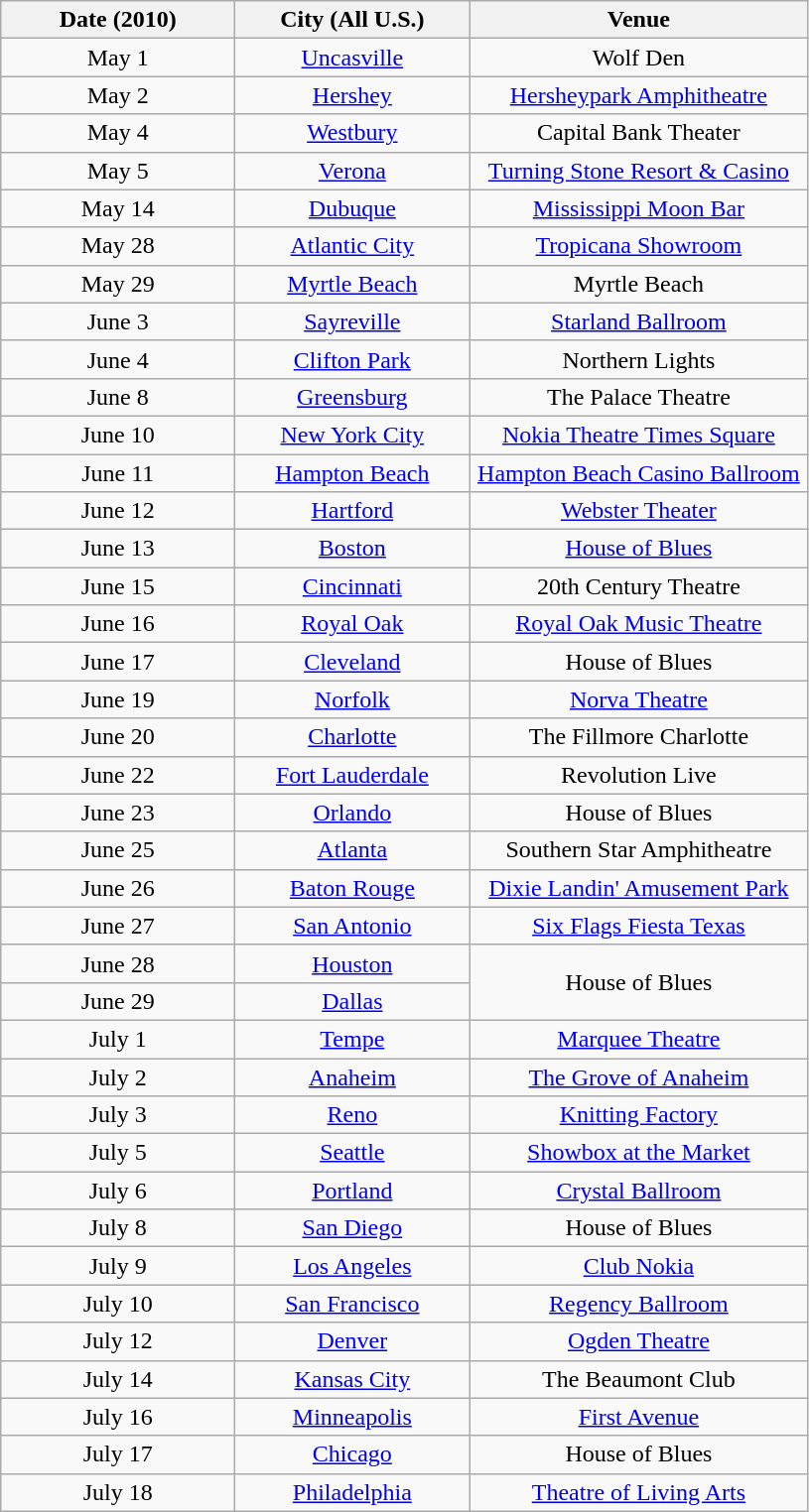<table class="wikitable" style="text-align:center;">
<tr>
<th width="150">Date (2010)</th>
<th width="150">City (All U.S.)</th>
<th width="220">Venue</th>
</tr>
<tr>
<td>May 1</td>
<td><a href='#'>Uncasville</a></td>
<td>Wolf Den</td>
</tr>
<tr>
<td>May 2</td>
<td><a href='#'>Hershey</a></td>
<td><a href='#'>Hersheypark Amphitheatre</a></td>
</tr>
<tr>
<td>May 4</td>
<td><a href='#'>Westbury</a></td>
<td>Capital Bank Theater</td>
</tr>
<tr>
<td>May 5</td>
<td><a href='#'>Verona</a></td>
<td><a href='#'>Turning Stone Resort & Casino</a></td>
</tr>
<tr>
<td>May 14</td>
<td><a href='#'>Dubuque</a></td>
<td><a href='#'>Mississippi Moon Bar</a></td>
</tr>
<tr>
<td>May 28</td>
<td><a href='#'>Atlantic City</a></td>
<td><a href='#'>Tropicana Showroom</a></td>
</tr>
<tr>
<td>May 29</td>
<td><a href='#'>Myrtle Beach</a></td>
<td>Myrtle Beach</td>
</tr>
<tr>
<td>June 3</td>
<td><a href='#'>Sayreville</a></td>
<td><a href='#'>Starland Ballroom</a></td>
</tr>
<tr>
<td>June 4</td>
<td><a href='#'>Clifton Park</a></td>
<td>Northern Lights</td>
</tr>
<tr>
<td>June 8</td>
<td><a href='#'>Greensburg</a></td>
<td>The Palace Theatre</td>
</tr>
<tr>
<td>June 10</td>
<td><a href='#'>New York City</a></td>
<td><a href='#'>Nokia Theatre Times Square</a></td>
</tr>
<tr>
<td>June 11</td>
<td><a href='#'>Hampton Beach</a></td>
<td><a href='#'>Hampton Beach Casino Ballroom</a></td>
</tr>
<tr>
<td>June 12</td>
<td><a href='#'>Hartford</a></td>
<td><a href='#'>Webster Theater</a></td>
</tr>
<tr>
<td>June 13</td>
<td><a href='#'>Boston</a></td>
<td><a href='#'>House of Blues</a></td>
</tr>
<tr>
<td>June 15</td>
<td><a href='#'>Cincinnati</a></td>
<td>20th Century Theatre</td>
</tr>
<tr>
<td>June 16</td>
<td><a href='#'>Royal Oak</a></td>
<td><a href='#'>Royal Oak Music Theatre</a></td>
</tr>
<tr>
<td>June 17</td>
<td><a href='#'>Cleveland</a></td>
<td>House of Blues</td>
</tr>
<tr>
<td>June 19</td>
<td><a href='#'>Norfolk</a></td>
<td><a href='#'>Norva Theatre</a></td>
</tr>
<tr>
<td>June 20</td>
<td><a href='#'>Charlotte</a></td>
<td>The Fillmore Charlotte</td>
</tr>
<tr>
<td>June 22</td>
<td><a href='#'>Fort Lauderdale</a></td>
<td>Revolution Live</td>
</tr>
<tr>
<td>June 23</td>
<td><a href='#'>Orlando</a></td>
<td>House of Blues</td>
</tr>
<tr>
<td>June 25</td>
<td><a href='#'>Atlanta</a></td>
<td>Southern Star Amphitheatre</td>
</tr>
<tr>
<td>June 26</td>
<td><a href='#'>Baton Rouge</a></td>
<td><a href='#'>Dixie Landin' Amusement Park</a></td>
</tr>
<tr>
<td>June 27</td>
<td><a href='#'>San Antonio</a></td>
<td><a href='#'>Six Flags Fiesta Texas</a></td>
</tr>
<tr>
<td>June 28</td>
<td><a href='#'>Houston</a></td>
<td rowspan="2">House of Blues</td>
</tr>
<tr>
<td>June 29</td>
<td><a href='#'>Dallas</a></td>
</tr>
<tr>
<td>July 1</td>
<td><a href='#'>Tempe</a></td>
<td><a href='#'>Marquee Theatre</a></td>
</tr>
<tr>
<td>July 2</td>
<td><a href='#'>Anaheim</a></td>
<td><a href='#'>The Grove of Anaheim</a></td>
</tr>
<tr>
<td>July 3</td>
<td><a href='#'>Reno</a></td>
<td><a href='#'>Knitting Factory</a></td>
</tr>
<tr>
<td>July 5</td>
<td><a href='#'>Seattle</a></td>
<td><a href='#'>Showbox at the Market</a></td>
</tr>
<tr>
<td>July 6</td>
<td><a href='#'>Portland</a></td>
<td><a href='#'>Crystal Ballroom</a></td>
</tr>
<tr>
<td>July 8</td>
<td><a href='#'>San Diego</a></td>
<td>House of Blues</td>
</tr>
<tr>
<td>July 9</td>
<td><a href='#'>Los Angeles</a></td>
<td><a href='#'>Club Nokia</a></td>
</tr>
<tr>
<td>July 10</td>
<td><a href='#'>San Francisco</a></td>
<td><a href='#'>Regency Ballroom</a></td>
</tr>
<tr>
<td>July 12</td>
<td><a href='#'>Denver</a></td>
<td><a href='#'>Ogden Theatre</a></td>
</tr>
<tr>
<td>July 14</td>
<td><a href='#'>Kansas City</a></td>
<td>The Beaumont Club</td>
</tr>
<tr>
<td>July 16</td>
<td><a href='#'>Minneapolis</a></td>
<td><a href='#'>First Avenue</a></td>
</tr>
<tr>
<td>July 17</td>
<td><a href='#'>Chicago</a></td>
<td>House of Blues</td>
</tr>
<tr>
<td>July 18</td>
<td><a href='#'>Philadelphia</a></td>
<td><a href='#'>Theatre of Living Arts</a></td>
</tr>
</table>
